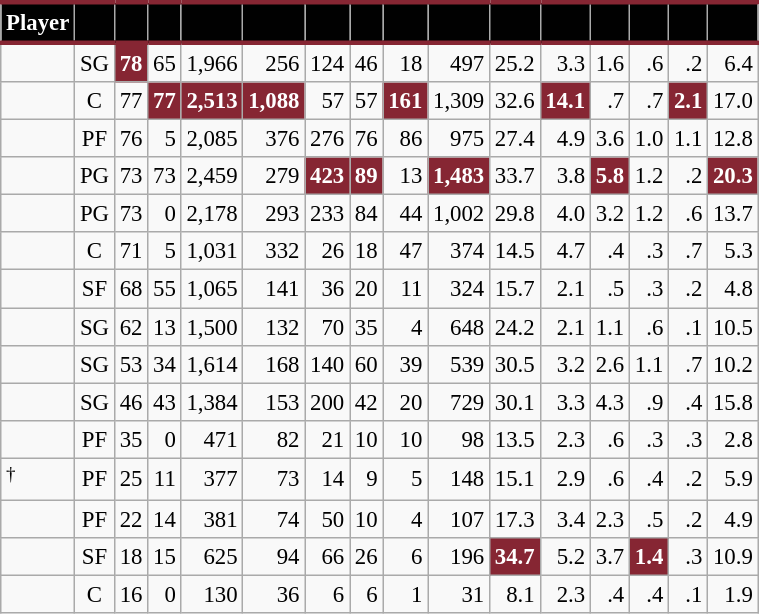<table class="wikitable sortable" style="font-size: 95%; text-align:right;">
<tr>
<th style="background:#010101; color:#FFFFFF; border-top:#862633 3px solid; border-bottom:#862633 3px solid;">Player</th>
<th style="background:#010101; color:#FFFFFF; border-top:#862633 3px solid; border-bottom:#862633 3px solid;"></th>
<th style="background:#010101; color:#FFFFFF; border-top:#862633 3px solid; border-bottom:#862633 3px solid;"></th>
<th style="background:#010101; color:#FFFFFF; border-top:#862633 3px solid; border-bottom:#862633 3px solid;"></th>
<th style="background:#010101; color:#FFFFFF; border-top:#862633 3px solid; border-bottom:#862633 3px solid;"></th>
<th style="background:#010101; color:#FFFFFF; border-top:#862633 3px solid; border-bottom:#862633 3px solid;"></th>
<th style="background:#010101; color:#FFFFFF; border-top:#862633 3px solid; border-bottom:#862633 3px solid;"></th>
<th style="background:#010101; color:#FFFFFF; border-top:#862633 3px solid; border-bottom:#862633 3px solid;"></th>
<th style="background:#010101; color:#FFFFFF; border-top:#862633 3px solid; border-bottom:#862633 3px solid;"></th>
<th style="background:#010101; color:#FFFFFF; border-top:#862633 3px solid; border-bottom:#862633 3px solid;"></th>
<th style="background:#010101; color:#FFFFFF; border-top:#862633 3px solid; border-bottom:#862633 3px solid;"></th>
<th style="background:#010101; color:#FFFFFF; border-top:#862633 3px solid; border-bottom:#862633 3px solid;"></th>
<th style="background:#010101; color:#FFFFFF; border-top:#862633 3px solid; border-bottom:#862633 3px solid;"></th>
<th style="background:#010101; color:#FFFFFF; border-top:#862633 3px solid; border-bottom:#862633 3px solid;"></th>
<th style="background:#010101; color:#FFFFFF; border-top:#862633 3px solid; border-bottom:#862633 3px solid;"></th>
<th style="background:#010101; color:#FFFFFF; border-top:#862633 3px solid; border-bottom:#862633 3px solid;"></th>
</tr>
<tr>
<td style="text-align:left;"></td>
<td style="text-align:center;">SG</td>
<td style="background:#862633; color:#FFFFFF;"><strong>78</strong></td>
<td>65</td>
<td>1,966</td>
<td>256</td>
<td>124</td>
<td>46</td>
<td>18</td>
<td>497</td>
<td>25.2</td>
<td>3.3</td>
<td>1.6</td>
<td>.6</td>
<td>.2</td>
<td>6.4</td>
</tr>
<tr>
<td style="text-align:left;"></td>
<td style="text-align:center;">C</td>
<td>77</td>
<td style="background:#862633; color:#FFFFFF;"><strong>77</strong></td>
<td style="background:#862633; color:#FFFFFF;"><strong>2,513</strong></td>
<td style="background:#862633; color:#FFFFFF;"><strong>1,088</strong></td>
<td>57</td>
<td>57</td>
<td style="background:#862633; color:#FFFFFF;"><strong>161</strong></td>
<td>1,309</td>
<td>32.6</td>
<td style="background:#862633; color:#FFFFFF;"><strong>14.1</strong></td>
<td>.7</td>
<td>.7</td>
<td style="background:#862633; color:#FFFFFF;"><strong>2.1</strong></td>
<td>17.0</td>
</tr>
<tr>
<td style="text-align:left;"></td>
<td style="text-align:center;">PF</td>
<td>76</td>
<td>5</td>
<td>2,085</td>
<td>376</td>
<td>276</td>
<td>76</td>
<td>86</td>
<td>975</td>
<td>27.4</td>
<td>4.9</td>
<td>3.6</td>
<td>1.0</td>
<td>1.1</td>
<td>12.8</td>
</tr>
<tr>
<td style="text-align:left;"></td>
<td style="text-align:center;">PG</td>
<td>73</td>
<td>73</td>
<td>2,459</td>
<td>279</td>
<td style="background:#862633; color:#FFFFFF;"><strong>423</strong></td>
<td style="background:#862633; color:#FFFFFF;"><strong>89</strong></td>
<td>13</td>
<td style="background:#862633; color:#FFFFFF;"><strong>1,483</strong></td>
<td>33.7</td>
<td>3.8</td>
<td style="background:#862633; color:#FFFFFF;"><strong>5.8</strong></td>
<td>1.2</td>
<td>.2</td>
<td style="background:#862633; color:#FFFFFF;"><strong>20.3</strong></td>
</tr>
<tr>
<td style="text-align:left;"></td>
<td style="text-align:center;">PG</td>
<td>73</td>
<td>0</td>
<td>2,178</td>
<td>293</td>
<td>233</td>
<td>84</td>
<td>44</td>
<td>1,002</td>
<td>29.8</td>
<td>4.0</td>
<td>3.2</td>
<td>1.2</td>
<td>.6</td>
<td>13.7</td>
</tr>
<tr>
<td style="text-align:left;"></td>
<td style="text-align:center;">C</td>
<td>71</td>
<td>5</td>
<td>1,031</td>
<td>332</td>
<td>26</td>
<td>18</td>
<td>47</td>
<td>374</td>
<td>14.5</td>
<td>4.7</td>
<td>.4</td>
<td>.3</td>
<td>.7</td>
<td>5.3</td>
</tr>
<tr>
<td style="text-align:left;"></td>
<td style="text-align:center;">SF</td>
<td>68</td>
<td>55</td>
<td>1,065</td>
<td>141</td>
<td>36</td>
<td>20</td>
<td>11</td>
<td>324</td>
<td>15.7</td>
<td>2.1</td>
<td>.5</td>
<td>.3</td>
<td>.2</td>
<td>4.8</td>
</tr>
<tr>
<td style="text-align:left;"></td>
<td style="text-align:center;">SG</td>
<td>62</td>
<td>13</td>
<td>1,500</td>
<td>132</td>
<td>70</td>
<td>35</td>
<td>4</td>
<td>648</td>
<td>24.2</td>
<td>2.1</td>
<td>1.1</td>
<td>.6</td>
<td>.1</td>
<td>10.5</td>
</tr>
<tr>
<td style="text-align:left;"></td>
<td style="text-align:center;">SG</td>
<td>53</td>
<td>34</td>
<td>1,614</td>
<td>168</td>
<td>140</td>
<td>60</td>
<td>39</td>
<td>539</td>
<td>30.5</td>
<td>3.2</td>
<td>2.6</td>
<td>1.1</td>
<td>.7</td>
<td>10.2</td>
</tr>
<tr>
<td style="text-align:left;"></td>
<td style="text-align:center;">SG</td>
<td>46</td>
<td>43</td>
<td>1,384</td>
<td>153</td>
<td>200</td>
<td>42</td>
<td>20</td>
<td>729</td>
<td>30.1</td>
<td>3.3</td>
<td>4.3</td>
<td>.9</td>
<td>.4</td>
<td>15.8</td>
</tr>
<tr>
<td style="text-align:left;"></td>
<td style="text-align:center;">PF</td>
<td>35</td>
<td>0</td>
<td>471</td>
<td>82</td>
<td>21</td>
<td>10</td>
<td>10</td>
<td>98</td>
<td>13.5</td>
<td>2.3</td>
<td>.6</td>
<td>.3</td>
<td>.3</td>
<td>2.8</td>
</tr>
<tr>
<td style="text-align:left;"><sup>†</sup></td>
<td style="text-align:center;">PF</td>
<td>25</td>
<td>11</td>
<td>377</td>
<td>73</td>
<td>14</td>
<td>9</td>
<td>5</td>
<td>148</td>
<td>15.1</td>
<td>2.9</td>
<td>.6</td>
<td>.4</td>
<td>.2</td>
<td>5.9</td>
</tr>
<tr>
<td style="text-align:left;"></td>
<td style="text-align:center;">PF</td>
<td>22</td>
<td>14</td>
<td>381</td>
<td>74</td>
<td>50</td>
<td>10</td>
<td>4</td>
<td>107</td>
<td>17.3</td>
<td>3.4</td>
<td>2.3</td>
<td>.5</td>
<td>.2</td>
<td>4.9</td>
</tr>
<tr>
<td style="text-align:left;"></td>
<td style="text-align:center;">SF</td>
<td>18</td>
<td>15</td>
<td>625</td>
<td>94</td>
<td>66</td>
<td>26</td>
<td>6</td>
<td>196</td>
<td style="background:#862633; color:#FFFFFF;"><strong>34.7</strong></td>
<td>5.2</td>
<td>3.7</td>
<td style="background:#862633; color:#FFFFFF;"><strong>1.4</strong></td>
<td>.3</td>
<td>10.9</td>
</tr>
<tr>
<td style="text-align:left;"></td>
<td style="text-align:center;">C</td>
<td>16</td>
<td>0</td>
<td>130</td>
<td>36</td>
<td>6</td>
<td>6</td>
<td>1</td>
<td>31</td>
<td>8.1</td>
<td>2.3</td>
<td>.4</td>
<td>.4</td>
<td>.1</td>
<td>1.9</td>
</tr>
</table>
